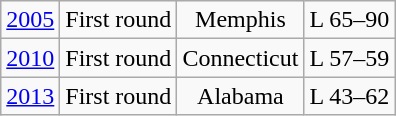<table class="wikitable">
<tr align="center">
<td><a href='#'>2005</a></td>
<td>First round</td>
<td>Memphis</td>
<td>L 65–90</td>
</tr>
<tr align="center">
<td><a href='#'>2010</a></td>
<td>First round</td>
<td>Connecticut</td>
<td>L 57–59</td>
</tr>
<tr align="center">
<td><a href='#'>2013</a></td>
<td>First round</td>
<td>Alabama</td>
<td>L 43–62</td>
</tr>
</table>
